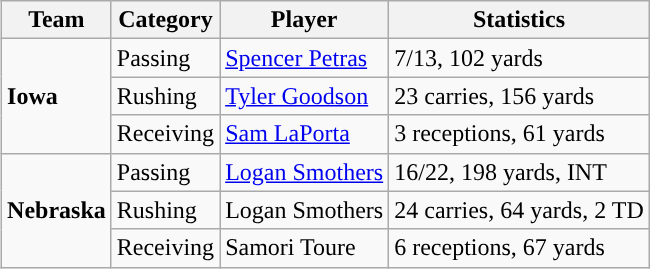<table class="wikitable" style="float: right;">
<tr>
<th>Team</th>
<th>Category</th>
<th>Player</th>
<th>Statistics</th>
</tr>
<tr>
<td rowspan=3><strong>Iowa</strong></td>
<td>Passing</td>
<td><a href='#'>Spencer Petras</a></td>
<td>7/13, 102 yards</td>
</tr>
<tr>
<td>Rushing</td>
<td><a href='#'>Tyler Goodson</a></td>
<td>23 carries, 156 yards</td>
</tr>
<tr>
<td>Receiving</td>
<td><a href='#'>Sam LaPorta</a></td>
<td>3 receptions, 61 yards</td>
</tr>
<tr>
<td rowspan=3><strong>Nebraska</strong></td>
<td>Passing</td>
<td><a href='#'>Logan Smothers</a></td>
<td>16/22, 198 yards, INT</td>
</tr>
<tr>
<td>Rushing</td>
<td>Logan Smothers</td>
<td>24 carries, 64 yards, 2 TD</td>
</tr>
<tr>
<td>Receiving</td>
<td>Samori Toure</td>
<td>6 receptions, 67 yards</td>
</tr>
</table>
